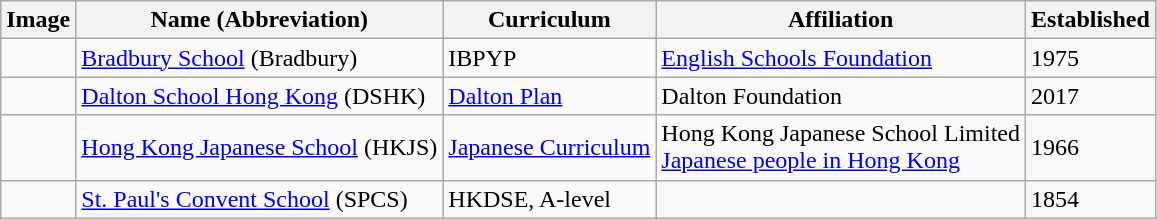<table class="wikitable sortable">
<tr>
<th>Image</th>
<th>Name (Abbreviation)</th>
<th>Curriculum</th>
<th>Affiliation</th>
<th>Established</th>
</tr>
<tr>
<td></td>
<td><a href='#'>Bradbury School</a> (Bradbury)</td>
<td>IBPYP</td>
<td><a href='#'>English Schools Foundation</a></td>
<td>1975</td>
</tr>
<tr>
<td></td>
<td><a href='#'>Dalton School Hong Kong</a> (DSHK)</td>
<td><a href='#'>Dalton Plan</a></td>
<td>Dalton Foundation</td>
<td>2017</td>
</tr>
<tr>
<td></td>
<td><a href='#'>Hong Kong Japanese School</a> (HKJS)</td>
<td><a href='#'>Japanese Curriculum</a></td>
<td>Hong Kong Japanese School Limited<br><a href='#'>Japanese people in Hong Kong</a></td>
<td>1966</td>
</tr>
<tr>
<td></td>
<td><a href='#'>St. Paul's Convent School</a> (SPCS)</td>
<td>HKDSE, A-level</td>
<td></td>
<td>1854</td>
</tr>
</table>
